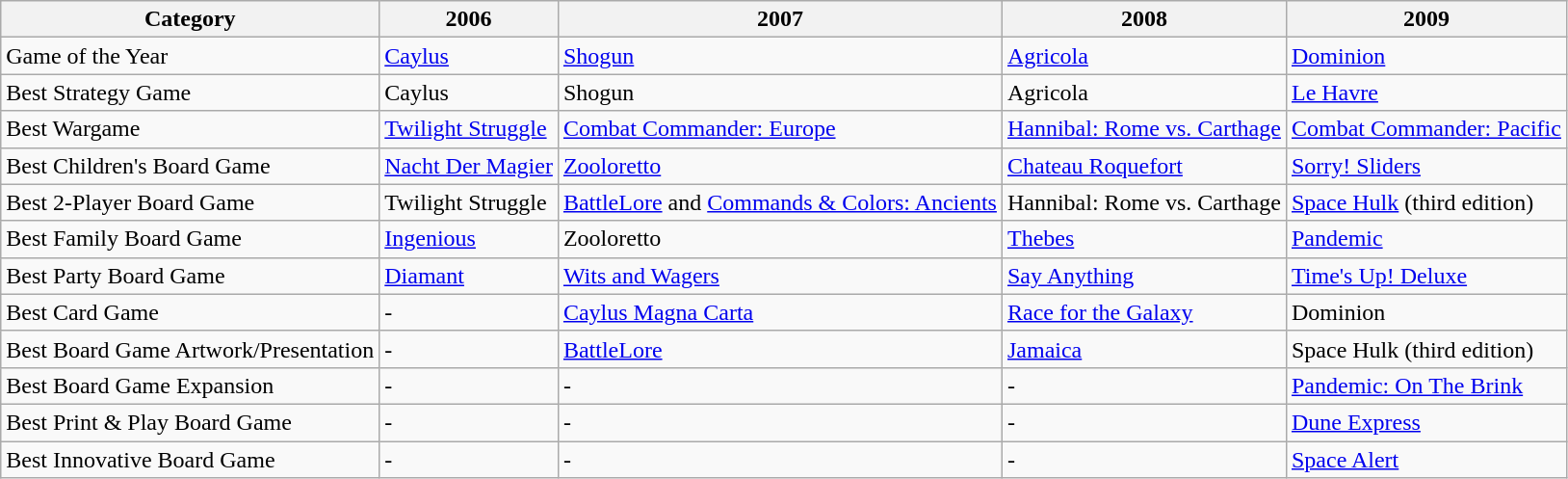<table class="wikitable">
<tr>
<th>Category</th>
<th>2006</th>
<th>2007</th>
<th>2008</th>
<th>2009</th>
</tr>
<tr>
<td>Game of the Year</td>
<td><a href='#'>Caylus</a></td>
<td><a href='#'>Shogun</a></td>
<td><a href='#'>Agricola</a></td>
<td><a href='#'>Dominion</a></td>
</tr>
<tr>
<td>Best Strategy Game</td>
<td>Caylus</td>
<td>Shogun</td>
<td>Agricola</td>
<td><a href='#'>Le Havre</a></td>
</tr>
<tr>
<td>Best Wargame</td>
<td><a href='#'>Twilight Struggle</a></td>
<td><a href='#'>Combat Commander: Europe</a></td>
<td><a href='#'>Hannibal: Rome vs. Carthage</a></td>
<td><a href='#'>Combat Commander: Pacific</a></td>
</tr>
<tr>
<td>Best Children's Board Game</td>
<td><a href='#'>Nacht Der Magier</a></td>
<td><a href='#'>Zooloretto</a></td>
<td><a href='#'>Chateau Roquefort</a></td>
<td><a href='#'>Sorry! Sliders</a></td>
</tr>
<tr>
<td>Best 2-Player Board Game</td>
<td>Twilight Struggle</td>
<td><a href='#'>BattleLore</a> and <a href='#'>Commands & Colors: Ancients</a></td>
<td>Hannibal: Rome vs. Carthage</td>
<td><a href='#'>Space Hulk</a> (third edition)</td>
</tr>
<tr>
<td>Best Family Board Game</td>
<td><a href='#'>Ingenious</a></td>
<td>Zooloretto</td>
<td><a href='#'>Thebes</a></td>
<td><a href='#'>Pandemic</a></td>
</tr>
<tr>
<td>Best Party Board Game</td>
<td><a href='#'>Diamant</a></td>
<td><a href='#'>Wits and Wagers</a></td>
<td><a href='#'>Say Anything</a></td>
<td><a href='#'>Time's Up! Deluxe</a></td>
</tr>
<tr>
<td>Best Card Game</td>
<td>-</td>
<td><a href='#'>Caylus Magna Carta</a></td>
<td><a href='#'>Race for the Galaxy</a></td>
<td>Dominion</td>
</tr>
<tr>
<td>Best Board Game Artwork/Presentation</td>
<td>-</td>
<td><a href='#'>BattleLore</a></td>
<td><a href='#'>Jamaica</a></td>
<td>Space Hulk  (third edition)</td>
</tr>
<tr>
<td>Best Board Game Expansion</td>
<td>-</td>
<td>-</td>
<td>-</td>
<td><a href='#'>Pandemic: On The Brink</a></td>
</tr>
<tr>
<td>Best Print & Play Board Game</td>
<td>-</td>
<td>-</td>
<td>-</td>
<td><a href='#'>Dune Express</a></td>
</tr>
<tr>
<td>Best Innovative Board Game</td>
<td>-</td>
<td>-</td>
<td>-</td>
<td><a href='#'>Space Alert</a></td>
</tr>
</table>
